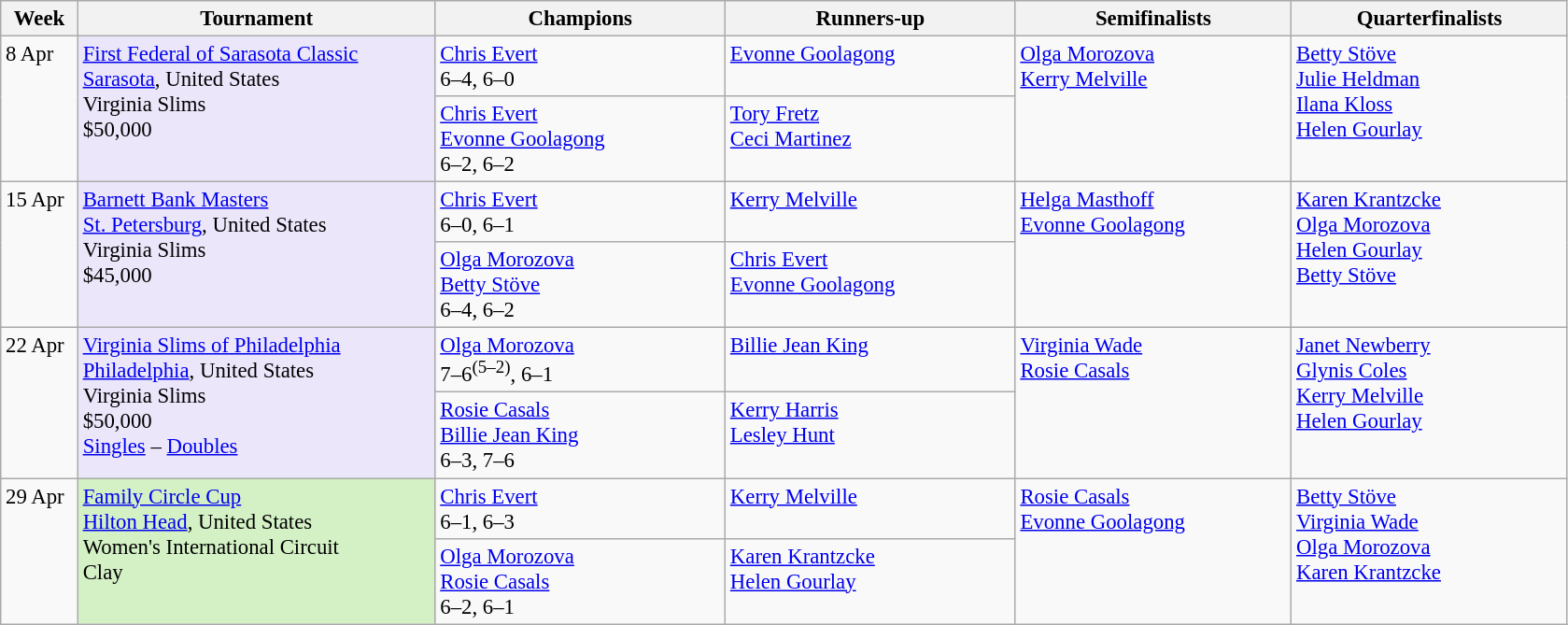<table class=wikitable style=font-size:95%>
<tr>
<th style="width:48px;">Week</th>
<th style="width:248px;">Tournament</th>
<th style="width:200px;">Champions</th>
<th style="width:200px;">Runners-up</th>
<th style="width:190px;">Semifinalists</th>
<th style="width:190px;">Quarterfinalists</th>
</tr>
<tr valign=top>
<td rowspan=2>8 Apr</td>
<td style="background:#ebe6fa;" rowspan=2><a href='#'>First Federal of Sarasota Classic</a><br> <a href='#'>Sarasota</a>, United States<br>Virginia Slims<br>$50,000</td>
<td> <a href='#'>Chris Evert</a> <br>6–4, 6–0</td>
<td> <a href='#'>Evonne Goolagong</a></td>
<td rowspan=2> <a href='#'>Olga Morozova</a>  <br>  <a href='#'>Kerry Melville</a></td>
<td rowspan=2> <a href='#'>Betty Stöve</a> <br>  <a href='#'>Julie Heldman</a> <br>  <a href='#'>Ilana Kloss</a> <br>  <a href='#'>Helen Gourlay</a></td>
</tr>
<tr valign=top>
<td> <a href='#'>Chris Evert</a><br> <a href='#'>Evonne Goolagong</a><br>6–2, 6–2</td>
<td> <a href='#'>Tory Fretz</a><br> <a href='#'>Ceci Martinez</a></td>
</tr>
<tr valign=top>
<td rowspan=2>15 Apr</td>
<td style="background:#ebe6fa;" rowspan=2><a href='#'>Barnett Bank Masters</a><br> <a href='#'>St. Petersburg</a>, United States<br>Virginia Slims<br>$45,000</td>
<td> <a href='#'>Chris Evert</a> <br>6–0, 6–1</td>
<td> <a href='#'>Kerry Melville</a></td>
<td rowspan=2> <a href='#'>Helga Masthoff</a>  <br>  <a href='#'>Evonne Goolagong</a></td>
<td rowspan=2> <a href='#'>Karen Krantzcke</a> <br>  <a href='#'>Olga Morozova</a> <br>  <a href='#'>Helen Gourlay</a> <br>  <a href='#'>Betty Stöve</a></td>
</tr>
<tr valign=top>
<td> <a href='#'>Olga Morozova</a><br> <a href='#'>Betty Stöve</a><br>6–4, 6–2</td>
<td> <a href='#'>Chris Evert</a><br> <a href='#'>Evonne Goolagong</a></td>
</tr>
<tr valign=top>
<td rowspan=2>22 Apr</td>
<td style="background:#ebe6fa;" rowspan=2><a href='#'>Virginia Slims of Philadelphia</a><br><a href='#'>Philadelphia</a>, United States<br>Virginia Slims<br>$50,000<br> <a href='#'>Singles</a> – <a href='#'>Doubles</a></td>
<td> <a href='#'>Olga Morozova</a> <br>7–6<sup>(5–2)</sup>, 6–1</td>
<td> <a href='#'>Billie Jean King</a></td>
<td rowspan=2> <a href='#'>Virginia Wade</a>  <br>  <a href='#'>Rosie Casals</a></td>
<td rowspan=2> <a href='#'>Janet Newberry</a> <br>  <a href='#'>Glynis Coles</a> <br>  <a href='#'>Kerry Melville</a> <br>  <a href='#'>Helen Gourlay</a></td>
</tr>
<tr valign=top>
<td> <a href='#'>Rosie Casals</a><br> <a href='#'>Billie Jean King</a><br>6–3, 7–6</td>
<td> <a href='#'>Kerry Harris</a><br> <a href='#'>Lesley Hunt</a></td>
</tr>
<tr valign=top>
<td rowspan=2>29 Apr</td>
<td style="background:#D4F1C5;" rowspan="2"><a href='#'>Family Circle Cup</a><br> <a href='#'>Hilton Head</a>, United States<br>Women's International Circuit<br>Clay</td>
<td> <a href='#'>Chris Evert</a><br>6–1, 6–3</td>
<td> <a href='#'>Kerry Melville</a></td>
<td rowspan=2> <a href='#'>Rosie Casals</a> <br> <a href='#'>Evonne Goolagong</a></td>
<td rowspan=2> <a href='#'>Betty Stöve</a><br> <a href='#'>Virginia Wade</a><br> <a href='#'>Olga Morozova</a><br> <a href='#'>Karen Krantzcke</a></td>
</tr>
<tr valign=top>
<td> <a href='#'>Olga Morozova</a><br>  <a href='#'>Rosie Casals</a><br>6–2, 6–1</td>
<td> <a href='#'>Karen Krantzcke</a><br>  <a href='#'>Helen Gourlay</a></td>
</tr>
</table>
